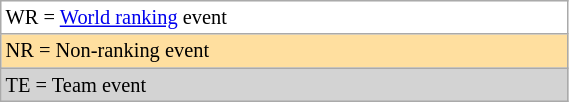<table class="wikitable" style="font-size:85%;" width=30%>
<tr bgcolor="#ffffff">
<td>WR = <a href='#'>World ranking</a> event</td>
</tr>
<tr style="background:#ffdf9f;">
<td>NR = Non-ranking event</td>
</tr>
<tr style="background:lightgray;">
<td>TE = Team event</td>
</tr>
</table>
